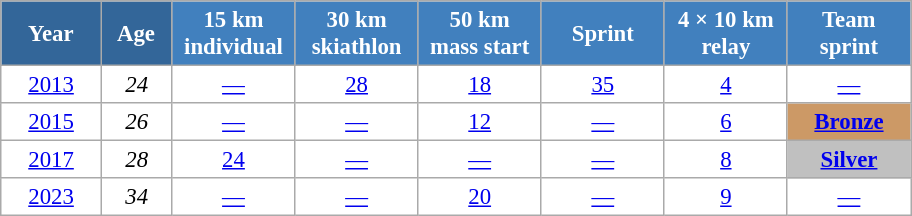<table class="wikitable" style="font-size:95%; text-align:center; border:grey solid 1px; border-collapse:collapse; background:#ffffff;">
<tr>
<th style="background-color:#369; color:white; width:60px;"> Year </th>
<th style="background-color:#369; color:white; width:40px;"> Age </th>
<th style="background-color:#4180be; color:white; width:75px;"> 15 km <br> individual </th>
<th style="background-color:#4180be; color:white; width:75px;"> 30 km <br> skiathlon </th>
<th style="background-color:#4180be; color:white; width:75px;"> 50 km <br> mass start </th>
<th style="background-color:#4180be; color:white; width:75px;"> Sprint </th>
<th style="background-color:#4180be; color:white; width:75px;"> 4 × 10 km <br> relay </th>
<th style="background-color:#4180be; color:white; width:75px;"> Team <br> sprint </th>
</tr>
<tr>
<td><a href='#'>2013</a></td>
<td><em>24</em></td>
<td><a href='#'>—</a></td>
<td><a href='#'>28</a></td>
<td><a href='#'>18</a></td>
<td><a href='#'>35</a></td>
<td><a href='#'>4</a></td>
<td><a href='#'>—</a></td>
</tr>
<tr>
<td><a href='#'>2015</a></td>
<td><em>26</em></td>
<td><a href='#'>—</a></td>
<td><a href='#'>—</a></td>
<td><a href='#'>12</a></td>
<td><a href='#'>—</a></td>
<td><a href='#'>6</a></td>
<td style="background:#c96;"><a href='#'><strong>Bronze</strong></a></td>
</tr>
<tr>
<td><a href='#'>2017</a></td>
<td><em>28</em></td>
<td><a href='#'>24</a></td>
<td><a href='#'>—</a></td>
<td><a href='#'>—</a></td>
<td><a href='#'>—</a></td>
<td><a href='#'>8</a></td>
<td style="background:silver;"><a href='#'><strong>Silver</strong></a></td>
</tr>
<tr>
<td><a href='#'>2023</a></td>
<td><em>34</em></td>
<td><a href='#'>—</a></td>
<td><a href='#'>—</a></td>
<td><a href='#'>20</a></td>
<td><a href='#'>—</a></td>
<td><a href='#'>9</a></td>
<td><a href='#'>—</a></td>
</tr>
</table>
